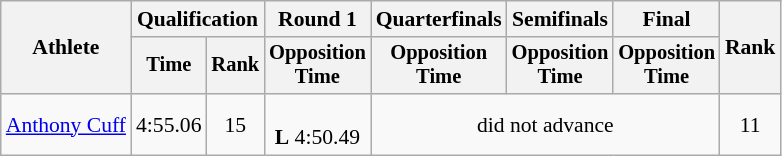<table class="wikitable" style="font-size:90%;text-align:center;">
<tr>
<th rowspan=2>Athlete</th>
<th colspan=2>Qualification</th>
<th>Round 1</th>
<th>Quarterfinals</th>
<th>Semifinals</th>
<th>Final</th>
<th rowspan=2>Rank</th>
</tr>
<tr style="font-size:95%">
<th>Time</th>
<th>Rank</th>
<th>Opposition<br>Time</th>
<th>Opposition<br>Time</th>
<th>Opposition<br>Time</th>
<th>Opposition<br>Time</th>
</tr>
<tr>
<td align=left><a href='#'>Anthony Cuff</a></td>
<td>4:55.06</td>
<td>15</td>
<td><br><strong>L</strong> 4:50.49</td>
<td colspan=3>did not advance</td>
<td>11</td>
</tr>
</table>
